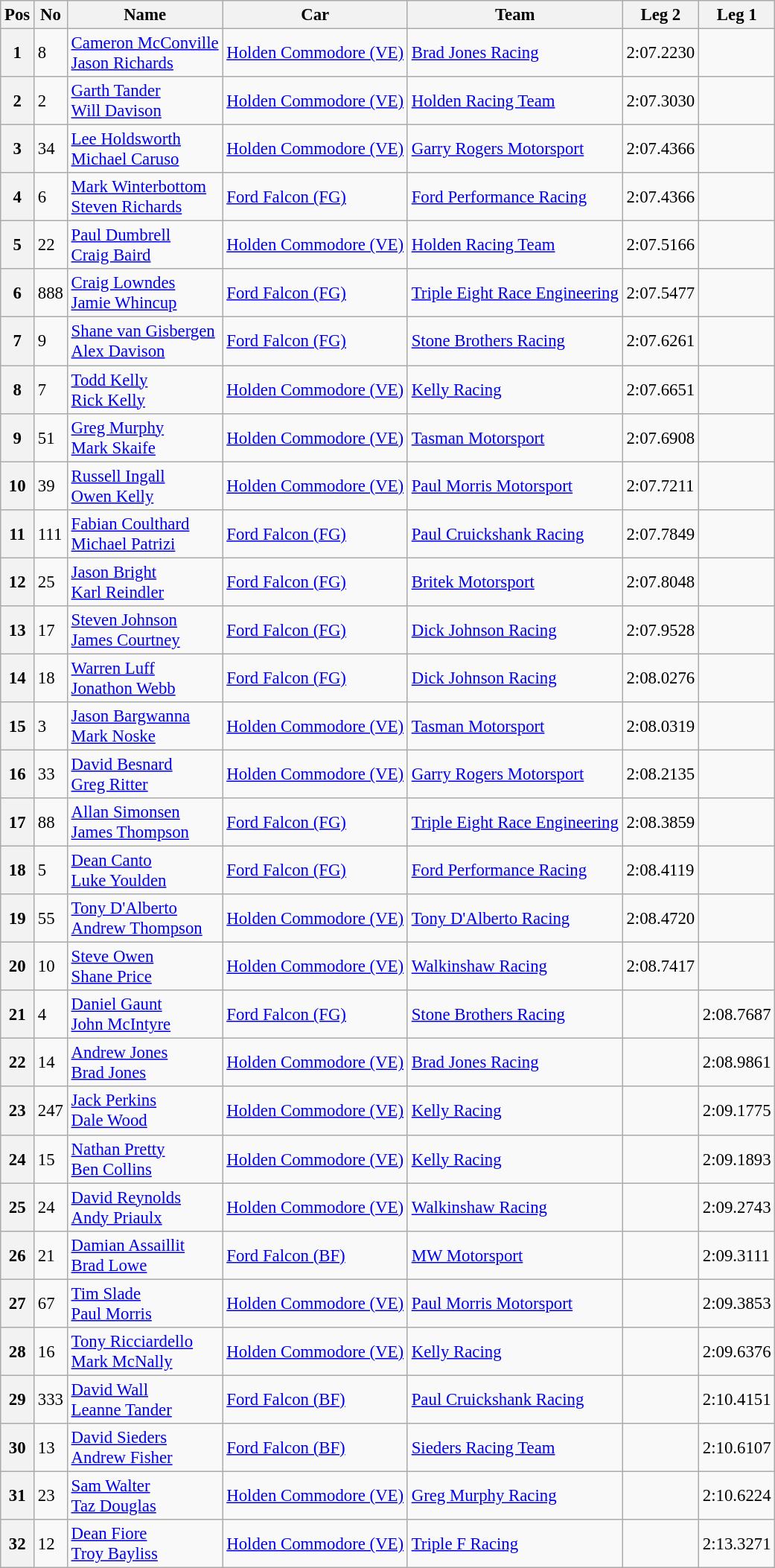<table class="wikitable" style="font-size: 95%;">
<tr>
<th>Pos</th>
<th>No</th>
<th>Name</th>
<th>Car</th>
<th>Team</th>
<th>Leg 2</th>
<th>Leg 1</th>
</tr>
<tr>
<th>1</th>
<td>8</td>
<td> <a href='#'>Cameron McConville</a><br> <a href='#'>Jason Richards</a></td>
<td><a href='#'>Holden Commodore (VE)</a></td>
<td><a href='#'>Brad Jones Racing</a></td>
<td>2:07.2230</td>
<td></td>
</tr>
<tr>
<th>2</th>
<td>2</td>
<td> <a href='#'>Garth Tander</a><br> <a href='#'>Will Davison</a></td>
<td><a href='#'>Holden Commodore (VE)</a></td>
<td><a href='#'>Holden Racing Team</a></td>
<td>2:07.3030</td>
<td></td>
</tr>
<tr>
<th>3</th>
<td>34</td>
<td> <a href='#'>Lee Holdsworth</a><br> <a href='#'>Michael Caruso</a></td>
<td><a href='#'>Holden Commodore (VE)</a></td>
<td><a href='#'>Garry Rogers Motorsport</a></td>
<td>2:07.4366</td>
<td></td>
</tr>
<tr>
<th>4</th>
<td>6</td>
<td> <a href='#'>Mark Winterbottom</a><br> <a href='#'>Steven Richards</a></td>
<td><a href='#'>Ford Falcon (FG)</a></td>
<td><a href='#'>Ford Performance Racing</a></td>
<td>2:07.4366</td>
<td></td>
</tr>
<tr>
<th>5</th>
<td>22</td>
<td> <a href='#'>Paul Dumbrell</a><br> <a href='#'>Craig Baird</a></td>
<td><a href='#'>Holden Commodore (VE)</a></td>
<td><a href='#'>Holden Racing Team</a></td>
<td>2:07.5166</td>
<td></td>
</tr>
<tr>
<th>6</th>
<td>888</td>
<td> <a href='#'>Craig Lowndes</a><br> <a href='#'>Jamie Whincup</a></td>
<td><a href='#'>Ford Falcon (FG)</a></td>
<td><a href='#'>Triple Eight Race Engineering</a></td>
<td>2:07.5477</td>
<td></td>
</tr>
<tr>
<th>7</th>
<td>9</td>
<td> <a href='#'>Shane van Gisbergen</a><br> <a href='#'>Alex Davison</a></td>
<td><a href='#'>Ford Falcon (FG)</a></td>
<td><a href='#'>Stone Brothers Racing</a></td>
<td>2:07.6261</td>
<td></td>
</tr>
<tr>
<th>8</th>
<td>7</td>
<td> <a href='#'>Todd Kelly</a><br> <a href='#'>Rick Kelly</a></td>
<td><a href='#'>Holden Commodore (VE)</a></td>
<td><a href='#'>Kelly Racing</a></td>
<td>2:07.6651</td>
<td></td>
</tr>
<tr>
<th>9</th>
<td>51</td>
<td> <a href='#'>Greg Murphy</a><br> <a href='#'>Mark Skaife</a></td>
<td><a href='#'>Holden Commodore (VE)</a></td>
<td><a href='#'>Tasman Motorsport</a></td>
<td>2:07.6908</td>
<td></td>
</tr>
<tr>
<th>10</th>
<td>39</td>
<td> <a href='#'>Russell Ingall</a><br> <a href='#'>Owen Kelly</a></td>
<td><a href='#'>Holden Commodore (VE)</a></td>
<td><a href='#'>Paul Morris Motorsport</a></td>
<td>2:07.7211</td>
<td></td>
</tr>
<tr>
<th>11</th>
<td>111</td>
<td> <a href='#'>Fabian Coulthard</a><br> <a href='#'>Michael Patrizi</a></td>
<td><a href='#'>Ford Falcon (FG)</a></td>
<td><a href='#'>Paul Cruickshank Racing</a></td>
<td>2:07.7849</td>
<td></td>
</tr>
<tr>
<th>12</th>
<td>25</td>
<td> <a href='#'>Jason Bright</a><br> <a href='#'>Karl Reindler</a></td>
<td><a href='#'>Ford Falcon (FG)</a></td>
<td><a href='#'>Britek Motorsport</a></td>
<td>2:07.8048</td>
<td></td>
</tr>
<tr>
<th>13</th>
<td>17</td>
<td> <a href='#'>Steven Johnson</a><br> <a href='#'>James Courtney</a></td>
<td><a href='#'>Ford Falcon (FG)</a></td>
<td><a href='#'>Dick Johnson Racing</a></td>
<td>2:07.9528</td>
<td></td>
</tr>
<tr>
<th>14</th>
<td>18</td>
<td> <a href='#'>Warren Luff</a><br> <a href='#'>Jonathon Webb</a></td>
<td><a href='#'>Ford Falcon (FG)</a></td>
<td><a href='#'>Dick Johnson Racing</a></td>
<td>2:08.0276</td>
<td></td>
</tr>
<tr>
<th>15</th>
<td>3</td>
<td> <a href='#'>Jason Bargwanna</a><br> <a href='#'>Mark Noske</a></td>
<td><a href='#'>Holden Commodore (VE)</a></td>
<td><a href='#'>Tasman Motorsport</a></td>
<td>2:08.0319</td>
<td></td>
</tr>
<tr>
<th>16</th>
<td>33</td>
<td> <a href='#'>David Besnard</a><br> <a href='#'>Greg Ritter</a></td>
<td><a href='#'>Holden Commodore (VE)</a></td>
<td><a href='#'>Garry Rogers Motorsport</a></td>
<td>2:08.2135</td>
<td></td>
</tr>
<tr>
<th>17</th>
<td>88</td>
<td> <a href='#'>Allan Simonsen</a><br> <a href='#'>James Thompson</a></td>
<td><a href='#'>Ford Falcon (FG)</a></td>
<td><a href='#'>Triple Eight Race Engineering</a></td>
<td>2:08.3859</td>
<td></td>
</tr>
<tr>
<th>18</th>
<td>5</td>
<td> <a href='#'>Dean Canto</a><br> <a href='#'>Luke Youlden</a></td>
<td><a href='#'>Ford Falcon (FG)</a></td>
<td><a href='#'>Ford Performance Racing</a></td>
<td>2:08.4119</td>
<td></td>
</tr>
<tr>
<th>19</th>
<td>55</td>
<td> <a href='#'>Tony D'Alberto</a><br> <a href='#'>Andrew Thompson</a></td>
<td><a href='#'>Holden Commodore (VE)</a></td>
<td><a href='#'>Tony D'Alberto Racing</a></td>
<td>2:08.4720</td>
<td></td>
</tr>
<tr>
<th>20</th>
<td>10</td>
<td> <a href='#'>Steve Owen</a><br> <a href='#'>Shane Price</a></td>
<td><a href='#'>Holden Commodore (VE)</a></td>
<td><a href='#'>Walkinshaw Racing</a></td>
<td>2:08.7417</td>
<td></td>
</tr>
<tr>
<th>21</th>
<td>4</td>
<td> <a href='#'>Daniel Gaunt</a><br> <a href='#'>John McIntyre</a></td>
<td><a href='#'>Ford Falcon (FG)</a></td>
<td><a href='#'>Stone Brothers Racing</a></td>
<td></td>
<td>2:08.7687</td>
</tr>
<tr>
<th>22</th>
<td>14</td>
<td> <a href='#'>Andrew Jones</a><br> <a href='#'>Brad Jones</a></td>
<td><a href='#'>Holden Commodore (VE)</a></td>
<td><a href='#'>Brad Jones Racing</a></td>
<td></td>
<td>2:08.9861</td>
</tr>
<tr>
<th>23</th>
<td>247</td>
<td> <a href='#'>Jack Perkins</a><br> <a href='#'>Dale Wood</a></td>
<td><a href='#'>Holden Commodore (VE)</a></td>
<td><a href='#'>Kelly Racing</a></td>
<td></td>
<td>2:09.1775</td>
</tr>
<tr>
<th>24</th>
<td>15</td>
<td> <a href='#'>Nathan Pretty</a><br> <a href='#'>Ben Collins</a></td>
<td><a href='#'>Holden Commodore (VE)</a></td>
<td><a href='#'>Kelly Racing</a></td>
<td></td>
<td>2:09.1893</td>
</tr>
<tr>
<th>25</th>
<td>24</td>
<td> <a href='#'>David Reynolds</a><br> <a href='#'>Andy Priaulx</a></td>
<td><a href='#'>Holden Commodore (VE)</a></td>
<td><a href='#'>Walkinshaw Racing</a></td>
<td></td>
<td>2:09.2743</td>
</tr>
<tr>
<th>26</th>
<td>21</td>
<td> <a href='#'>Damian Assaillit</a><br> <a href='#'>Brad Lowe</a></td>
<td><a href='#'>Ford Falcon (BF)</a></td>
<td><a href='#'>MW Motorsport</a></td>
<td></td>
<td>2:09.3111</td>
</tr>
<tr>
<th>27</th>
<td>67</td>
<td> <a href='#'>Tim Slade</a><br> <a href='#'>Paul Morris</a></td>
<td><a href='#'>Holden Commodore (VE)</a></td>
<td><a href='#'>Paul Morris Motorsport</a></td>
<td></td>
<td>2:09.3853</td>
</tr>
<tr>
<th>28</th>
<td>16</td>
<td> <a href='#'>Tony Ricciardello</a><br> <a href='#'>Mark McNally</a></td>
<td><a href='#'>Holden Commodore (VE)</a></td>
<td><a href='#'>Kelly Racing</a></td>
<td></td>
<td>2:09.6376</td>
</tr>
<tr>
<th>29</th>
<td>333</td>
<td> <a href='#'>David Wall</a><br> <a href='#'>Leanne Tander</a></td>
<td><a href='#'>Ford Falcon (BF)</a></td>
<td><a href='#'>Paul Cruickshank Racing</a></td>
<td></td>
<td>2:10.4151</td>
</tr>
<tr>
<th>30</th>
<td>13</td>
<td> <a href='#'>David Sieders</a><br> <a href='#'>Andrew Fisher</a></td>
<td><a href='#'>Ford Falcon (BF)</a></td>
<td><a href='#'>Sieders Racing Team</a></td>
<td></td>
<td>2:10.6107</td>
</tr>
<tr>
<th>31</th>
<td>23</td>
<td> <a href='#'>Sam Walter</a><br> <a href='#'>Taz Douglas</a></td>
<td><a href='#'>Holden Commodore (VE)</a></td>
<td><a href='#'>Greg Murphy Racing</a></td>
<td></td>
<td>2:10.6224</td>
</tr>
<tr>
<th>32</th>
<td>12</td>
<td> <a href='#'>Dean Fiore</a><br> <a href='#'>Troy Bayliss</a></td>
<td><a href='#'>Holden Commodore (VE)</a></td>
<td><a href='#'>Triple F Racing</a></td>
<td></td>
<td>2:13.3271</td>
</tr>
</table>
